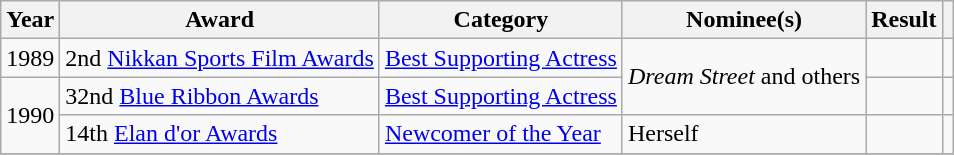<table class="wikitable plainrowheaders sortable">
<tr>
<th scope="col">Year</th>
<th scope="col">Award</th>
<th scope="col">Category</th>
<th scope="col">Nominee(s)</th>
<th scope="col">Result</th>
<th scope="col" class="unsortable"></th>
</tr>
<tr>
<td>1989</td>
<td>2nd <a href='#'>Nikkan Sports Film Awards</a></td>
<td><a href='#'>Best Supporting Actress</a></td>
<td rowspan=2><em>Dream Street</em> and others</td>
<td></td>
<td></td>
</tr>
<tr>
<td rowspan=2>1990</td>
<td>32nd <a href='#'>Blue Ribbon Awards</a></td>
<td><a href='#'>Best Supporting Actress</a></td>
<td></td>
<td></td>
</tr>
<tr>
<td>14th <a href='#'>Elan d'or Awards</a></td>
<td><a href='#'>Newcomer of the Year</a></td>
<td>Herself</td>
<td></td>
<td></td>
</tr>
<tr>
</tr>
</table>
